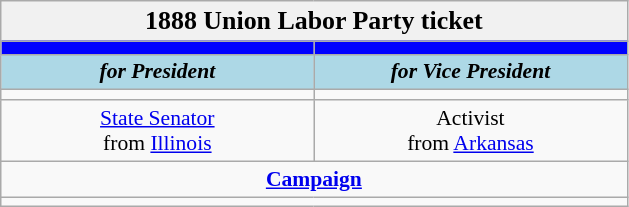<table class="wikitable" style="font-size:90%; text-align:center;">
<tr>
<td style="background:#f1f1f1;" colspan="30"><big><strong>1888 Union Labor Party ticket</strong></big></td>
</tr>
<tr>
<th style="width:3em; font-size:135%; background:#0000FF; width:200px;"><a href='#'></a></th>
<th style="width:3em; font-size:135%; background:#0000FF; width:200px;"><a href='#'></a></th>
</tr>
<tr style="color:#000; font-size:100%; background:#add8e6;">
<td style="width:3em; width:200px;"><strong><em>for President</em></strong></td>
<td style="width:3em; width:200px;"><strong><em>for Vice President</em></strong></td>
</tr>
<tr>
<td></td>
<td></td>
</tr>
<tr>
<td><a href='#'>State Senator</a><br>from <a href='#'>Illinois</a></td>
<td>Activist<br>from <a href='#'>Arkansas</a></td>
</tr>
<tr>
<td colspan=2><a href='#'><strong>Campaign</strong></a></td>
</tr>
<tr>
<td colspan=2></td>
</tr>
</table>
